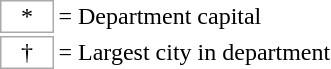<table style="margin: 0.75em 0 0 0.5em;">
<tr>
<td style="border:1px solid #aaa; width:2em; text-align:center;">*</td>
<td>= Department capital</td>
</tr>
<tr>
<td style="border:1px solid #aaa; width:2em; text-align:center;">†</td>
<td>= Largest city in department</td>
</tr>
</table>
